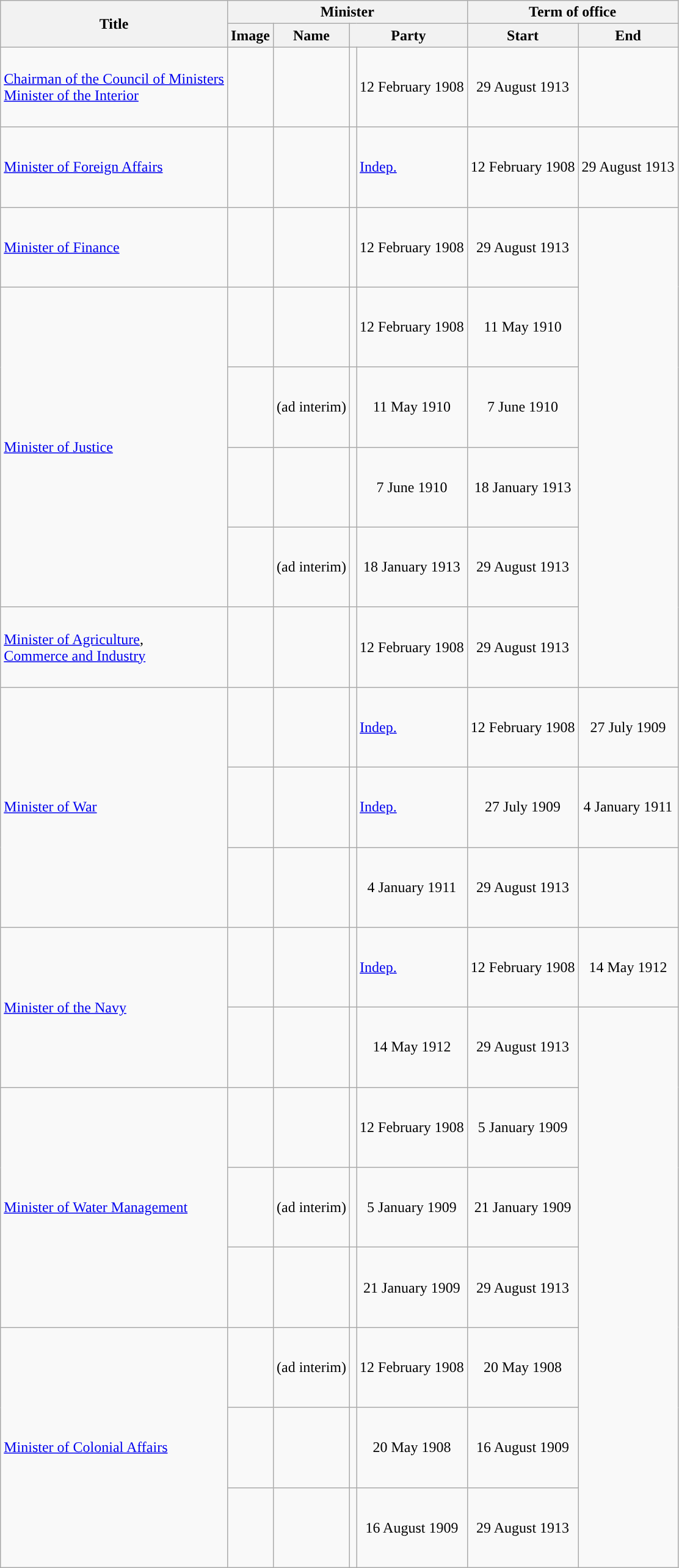<table class="wikitable sortable" style="text-align:left">
<tr>
<th rowspan="2">Title</th>
<th colspan="4">Minister</th>
<th colspan="2">Term of office</th>
</tr>
<tr>
<th class="unsortable">Image</th>
<th>Name</th>
<th colspan="2">Party</th>
<th data-sort-type="date">Start</th>
<th data-sort-type=date>End</th>
</tr>
<tr>
<td><a href='#'>Chairman of the Council of Ministers</a> <br> <a href='#'>Minister of the Interior</a></td>
<td height="80px"></td>
<td></td>
<td></td>
<td style="text-align:center">12 February 1908</td>
<td style="text-align:center">29 August 1913</td>
</tr>
<tr>
<td><a href='#'>Minister of Foreign Affairs</a></td>
<td height="80px"></td>
<td></td>
<td style="background:"></td>
<td><a href='#'>Indep.</a></td>
<td style="text-align:center">12 February 1908</td>
<td style="text-align:center">29 August 1913</td>
</tr>
<tr>
<td><a href='#'>Minister of Finance</a></td>
<td height="80px"></td>
<td></td>
<td></td>
<td style="text-align:center">12 February 1908</td>
<td style="text-align:center">29 August 1913</td>
</tr>
<tr>
<td rowspan=4><a href='#'>Minister of Justice</a></td>
<td height="80px"></td>
<td></td>
<td></td>
<td style="text-align:center">12 February 1908</td>
<td style="text-align:center">11 May 1910</td>
</tr>
<tr>
<td height="80px"></td>
<td> (ad interim)</td>
<td></td>
<td style="text-align:center">11 May 1910</td>
<td style="text-align:center">7 June 1910</td>
</tr>
<tr>
<td height="80px"></td>
<td></td>
<td></td>
<td style="text-align:center">7 June 1910</td>
<td style="text-align:center">18 January 1913</td>
</tr>
<tr>
<td height="80px"></td>
<td> (ad interim)</td>
<td></td>
<td style="text-align:center">18 January 1913</td>
<td style="text-align:center">29 August 1913</td>
</tr>
<tr>
<td><a href='#'>Minister of Agriculture</a>, <br> <a href='#'>Commerce and Industry</a></td>
<td height="80px"></td>
<td></td>
<td></td>
<td style="text-align:center">12 February 1908</td>
<td style="text-align:center">29 August 1913</td>
</tr>
<tr>
<td rowspan=3><a href='#'>Minister of War</a></td>
<td height="80px"></td>
<td></td>
<td style="background:"></td>
<td><a href='#'>Indep.</a></td>
<td style="text-align:center">12 February 1908</td>
<td style="text-align:center">27 July 1909</td>
</tr>
<tr>
<td height="80px"></td>
<td></td>
<td style="background:"></td>
<td><a href='#'>Indep.</a></td>
<td style="text-align:center">27 July 1909</td>
<td style="text-align:center">4 January 1911</td>
</tr>
<tr>
<td height="80px"></td>
<td></td>
<td></td>
<td style="text-align:center">4 January 1911</td>
<td style="text-align:center">29 August 1913</td>
</tr>
<tr>
<td rowspan=2><a href='#'>Minister of the Navy</a></td>
<td height="80px"></td>
<td></td>
<td style="background:"></td>
<td><a href='#'>Indep.</a></td>
<td style="text-align:center">12 February 1908</td>
<td style="text-align:center">14 May 1912</td>
</tr>
<tr>
<td height="80px"></td>
<td></td>
<td></td>
<td style="text-align:center">14 May 1912</td>
<td style="text-align:center">29 August 1913</td>
</tr>
<tr>
<td rowspan=3><a href='#'>Minister of Water Management</a></td>
<td height="80px"></td>
<td></td>
<td></td>
<td style="text-align:center">12 February 1908</td>
<td style="text-align:center">5 January 1909</td>
</tr>
<tr>
<td height="80px"></td>
<td> (ad interim)</td>
<td></td>
<td style="text-align:center">5 January 1909</td>
<td style="text-align:center">21 January 1909</td>
</tr>
<tr>
<td height="80px"></td>
<td></td>
<td></td>
<td style="text-align:center">21 January 1909</td>
<td style="text-align:center">29 August 1913</td>
</tr>
<tr>
<td rowspan=3><a href='#'>Minister of Colonial Affairs</a></td>
<td height="80px"></td>
<td> (ad interim)</td>
<td></td>
<td style="text-align:center">12 February 1908</td>
<td style="text-align:center">20 May 1908</td>
</tr>
<tr>
<td height="80px"></td>
<td></td>
<td></td>
<td style="text-align:center">20 May 1908</td>
<td style="text-align:center">16 August 1909</td>
</tr>
<tr>
<td height="80px"></td>
<td></td>
<td></td>
<td style="text-align:center">16 August 1909</td>
<td style="text-align:center">29 August 1913</td>
</tr>
</table>
